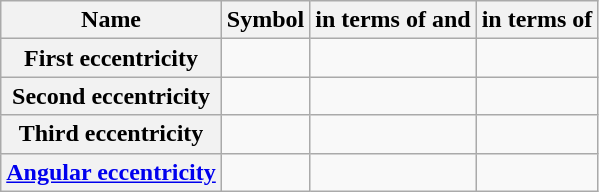<table class="wikitable">
<tr>
<th>Name</th>
<th>Symbol</th>
<th>in terms of  and </th>
<th>in terms of </th>
</tr>
<tr>
<th>First eccentricity</th>
<td></td>
<td></td>
<td></td>
</tr>
<tr>
<th>Second eccentricity</th>
<td></td>
<td></td>
<td></td>
</tr>
<tr>
<th>Third eccentricity</th>
<td></td>
<td></td>
<td></td>
</tr>
<tr>
<th><a href='#'>Angular eccentricity</a></th>
<td></td>
<td></td>
<td></td>
</tr>
</table>
